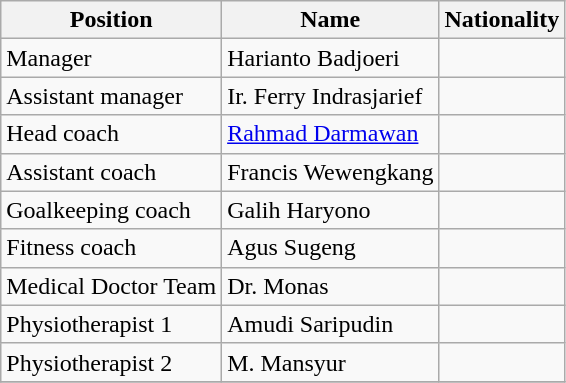<table class="wikitable">
<tr>
<th>Position</th>
<th>Name</th>
<th>Nationality</th>
</tr>
<tr>
<td>Manager</td>
<td>Harianto Badjoeri</td>
<td></td>
</tr>
<tr>
<td>Assistant manager</td>
<td>Ir. Ferry Indrasjarief</td>
<td></td>
</tr>
<tr>
<td>Head coach</td>
<td><a href='#'>Rahmad Darmawan</a></td>
<td></td>
</tr>
<tr>
<td>Assistant coach</td>
<td>Francis Wewengkang</td>
<td></td>
</tr>
<tr>
<td>Goalkeeping coach</td>
<td>Galih Haryono</td>
<td></td>
</tr>
<tr>
<td>Fitness coach</td>
<td>Agus Sugeng</td>
<td></td>
</tr>
<tr>
<td>Medical Doctor Team</td>
<td>Dr. Monas</td>
<td></td>
</tr>
<tr>
<td>Physiotherapist 1</td>
<td>Amudi Saripudin</td>
<td></td>
</tr>
<tr>
<td>Physiotherapist 2</td>
<td>M. Mansyur</td>
<td></td>
</tr>
<tr>
</tr>
</table>
